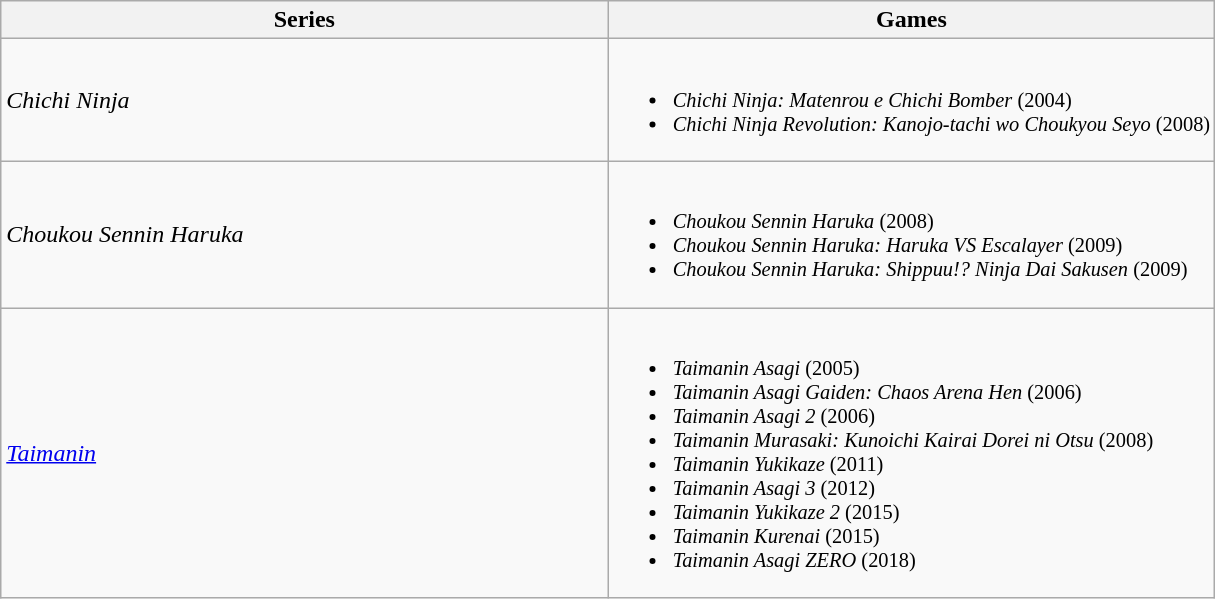<table class="wikitable">
<tr>
<th scope="col" style="width:50%;">Series</th>
<th scope="col" style="width:50%;">Games</th>
</tr>
<tr>
<td><em>Chichi Ninja</em></td>
<td style="font-size: 85%;"><br><ul><li><em>Chichi Ninja: Matenrou e Chichi Bomber</em> (2004)</li><li><em>Chichi Ninja Revolution: Kanojo-tachi wo Choukyou Seyo</em> (2008)</li></ul></td>
</tr>
<tr>
<td><em>Choukou Sennin Haruka</em></td>
<td style="font-size: 85%;"><br><ul><li><em>Choukou Sennin Haruka</em> (2008)</li><li><em>Choukou Sennin Haruka: Haruka VS Escalayer</em> (2009)</li><li><em>Choukou Sennin Haruka: Shippuu!? Ninja Dai Sakusen</em> (2009)</li></ul></td>
</tr>
<tr>
<td><em><a href='#'>Taimanin</a></em></td>
<td style="font-size: 85%;"><br><ul><li><em>Taimanin Asagi</em> (2005)</li><li><em>Taimanin Asagi Gaiden: Chaos Arena Hen</em> (2006)</li><li><em>Taimanin Asagi 2</em> (2006)</li><li><em>Taimanin Murasaki: Kunoichi Kairai Dorei ni Otsu</em> (2008)</li><li><em>Taimanin Yukikaze</em> (2011)</li><li><em>Taimanin Asagi 3</em> (2012)</li><li><em>Taimanin Yukikaze 2</em> (2015)</li><li><em>Taimanin Kurenai</em> (2015)</li><li><em>Taimanin Asagi ZERO</em> (2018)</li></ul></td>
</tr>
</table>
